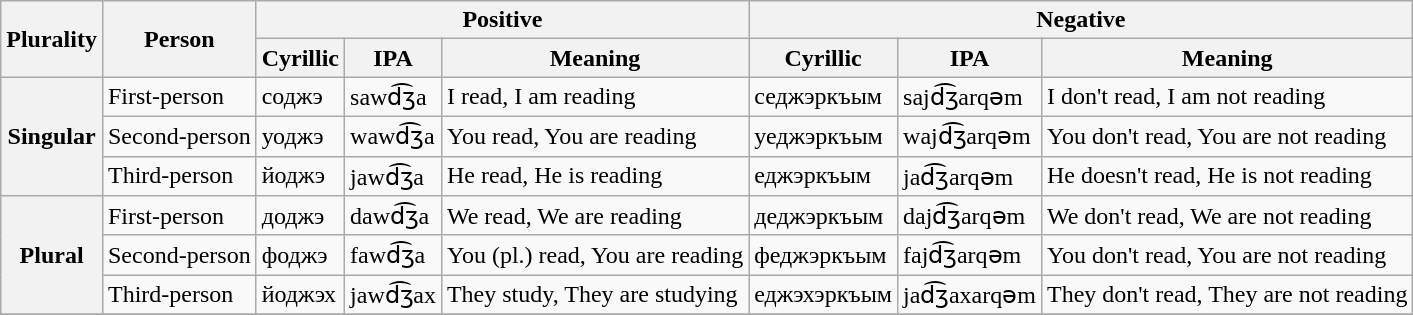<table class="wikitable">
<tr>
<th rowspan=2>Plurality</th>
<th rowspan=2>Person</th>
<th colspan=3>Positive</th>
<th colspan=3>Negative</th>
</tr>
<tr>
<th>Cyrillic</th>
<th>IPA</th>
<th>Meaning</th>
<th>Cyrillic</th>
<th>IPA</th>
<th>Meaning</th>
</tr>
<tr>
<th rowspan=3>Singular</th>
<td>First-person</td>
<td>соджэ</td>
<td>sawd͡ʒa</td>
<td>I read, I am reading</td>
<td>седжэркъым</td>
<td>sajd͡ʒarqəm</td>
<td>I don't read, I am not reading</td>
</tr>
<tr>
<td>Second-person</td>
<td>уоджэ</td>
<td>wawd͡ʒa</td>
<td>You read, You are reading</td>
<td>уеджэркъым</td>
<td>wajd͡ʒarqəm</td>
<td>You don't read, You are not reading</td>
</tr>
<tr>
<td>Third-person</td>
<td>йоджэ</td>
<td>jawd͡ʒa</td>
<td>He read, He is reading</td>
<td>еджэркъым</td>
<td>jad͡ʒarqəm</td>
<td>He doesn't read, He is not reading</td>
</tr>
<tr>
<th rowspan=3>Plural</th>
<td>First-person</td>
<td>доджэ</td>
<td>dawd͡ʒa</td>
<td>We read, We are reading</td>
<td>деджэркъым</td>
<td>dajd͡ʒarqəm</td>
<td>We don't read, We are not reading</td>
</tr>
<tr>
<td>Second-person</td>
<td>фоджэ</td>
<td>fawd͡ʒa</td>
<td>You (pl.) read, You are reading</td>
<td>феджэркъым</td>
<td>fajd͡ʒarqəm</td>
<td>You don't read, You are not reading</td>
</tr>
<tr>
<td>Third-person</td>
<td>йоджэх</td>
<td>jawd͡ʒax</td>
<td>They study, They are studying</td>
<td>еджэхэркъым</td>
<td>jad͡ʒaxarqəm</td>
<td>They don't read, They are not reading</td>
</tr>
<tr>
</tr>
</table>
